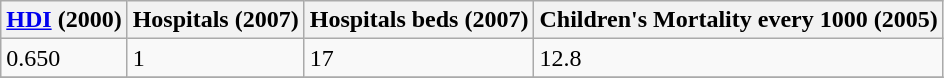<table class="wikitable" border="1">
<tr>
<th><a href='#'>HDI</a> (2000)</th>
<th>Hospitals (2007)</th>
<th>Hospitals beds (2007)</th>
<th>Children's Mortality every 1000 (2005)</th>
</tr>
<tr>
<td>0.650</td>
<td>1</td>
<td>17</td>
<td>12.8</td>
</tr>
<tr>
</tr>
</table>
